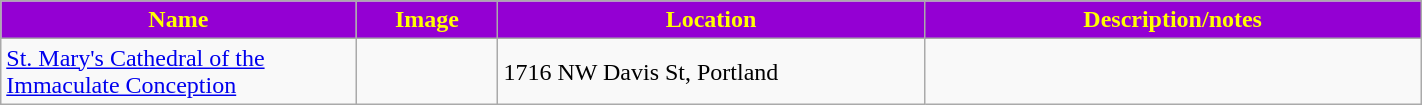<table class="wikitable sortable" style="width:75%">
<tr>
<th width="25%" style="background:darkviolet; color:yellow;"><strong>Name</strong></th>
<th width="10%" style="background:darkviolet; color:yellow;"><strong>Image</strong></th>
<th width="30%" style="background:darkviolet; color:yellow;"><strong>Location</strong></th>
<th width="35%" style="background:darkviolet; color:yellow;"><strong>Description/notes</strong></th>
</tr>
<tr>
<td><a href='#'>St. Mary's Cathedral of the Immaculate Conception</a></td>
<td></td>
<td>1716 NW Davis St, Portland</td>
<td></td>
</tr>
</table>
